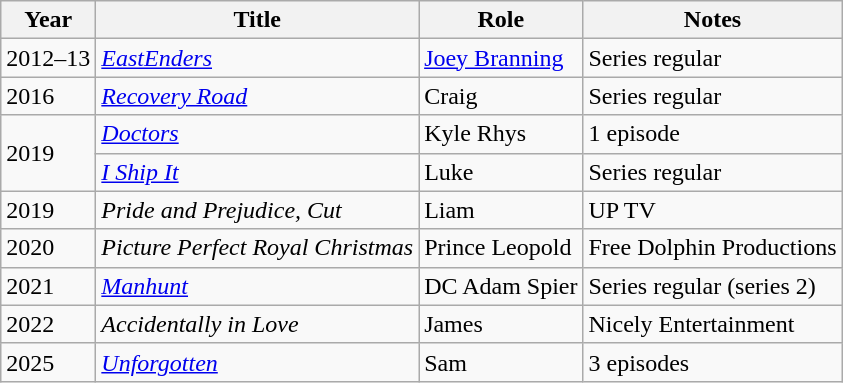<table class="wikitable sortable">
<tr>
<th>Year</th>
<th>Title</th>
<th>Role</th>
<th class="unsortable">Notes</th>
</tr>
<tr>
<td>2012–13</td>
<td><em><a href='#'>EastEnders</a></em></td>
<td><a href='#'>Joey Branning</a></td>
<td>Series regular</td>
</tr>
<tr>
<td>2016</td>
<td><em><a href='#'>Recovery Road</a></em></td>
<td>Craig</td>
<td>Series regular</td>
</tr>
<tr>
<td rowspan="2">2019</td>
<td><em><a href='#'>Doctors</a></em></td>
<td>Kyle Rhys</td>
<td>1 episode</td>
</tr>
<tr>
<td><em><a href='#'>I Ship It</a></em></td>
<td>Luke</td>
<td>Series regular</td>
</tr>
<tr>
<td>2019</td>
<td><em>Pride and Prejudice, Cut</em></td>
<td>Liam</td>
<td>UP TV</td>
</tr>
<tr>
<td>2020</td>
<td><em>Picture Perfect Royal Christmas</em></td>
<td>Prince Leopold</td>
<td>Free Dolphin Productions</td>
</tr>
<tr>
<td>2021</td>
<td><em><a href='#'>Manhunt</a> </em></td>
<td>DC Adam Spier</td>
<td>Series regular (series 2)</td>
</tr>
<tr>
<td>2022</td>
<td><em>Accidentally in Love</em></td>
<td>James</td>
<td>Nicely Entertainment</td>
</tr>
<tr>
<td>2025</td>
<td><em><a href='#'>Unforgotten</a></em></td>
<td>Sam</td>
<td>3 episodes</td>
</tr>
</table>
